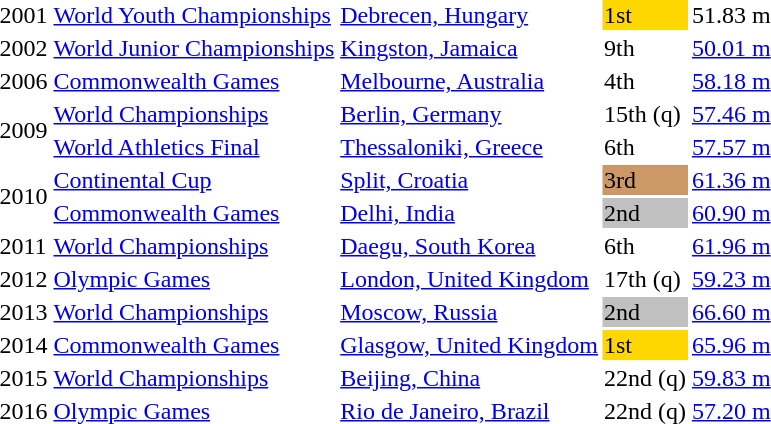<table>
<tr>
<td>2001</td>
<td><a href='#'>World Youth Championships</a></td>
<td><a href='#'>Debrecen, Hungary</a></td>
<td bgcolor=gold>1st</td>
<td>51.83 m</td>
</tr>
<tr>
<td>2002</td>
<td><a href='#'>World Junior Championships</a></td>
<td><a href='#'>Kingston, Jamaica</a></td>
<td>9th</td>
<td><a href='#'>50.01 m</a></td>
</tr>
<tr>
<td>2006</td>
<td><a href='#'>Commonwealth Games</a></td>
<td><a href='#'>Melbourne, Australia</a></td>
<td>4th</td>
<td><a href='#'>58.18 m</a></td>
</tr>
<tr>
<td rowspan=2>2009</td>
<td><a href='#'>World Championships</a></td>
<td><a href='#'>Berlin, Germany</a></td>
<td>15th (q)</td>
<td><a href='#'>57.46 m</a></td>
</tr>
<tr>
<td><a href='#'>World Athletics Final</a></td>
<td><a href='#'>Thessaloniki, Greece</a></td>
<td>6th</td>
<td><a href='#'>57.57 m</a></td>
</tr>
<tr>
<td rowspan=2>2010</td>
<td><a href='#'>Continental Cup</a></td>
<td><a href='#'>Split, Croatia</a></td>
<td bgcolor=cc9966>3rd</td>
<td><a href='#'>61.36 m</a></td>
</tr>
<tr>
<td><a href='#'>Commonwealth Games</a></td>
<td><a href='#'>Delhi, India</a></td>
<td bgcolor=silver>2nd</td>
<td><a href='#'>60.90 m</a></td>
</tr>
<tr>
<td>2011</td>
<td><a href='#'>World Championships</a></td>
<td><a href='#'>Daegu, South Korea</a></td>
<td>6th</td>
<td><a href='#'>61.96 m</a></td>
</tr>
<tr>
<td>2012</td>
<td><a href='#'>Olympic Games</a></td>
<td><a href='#'>London, United Kingdom</a></td>
<td>17th (q)</td>
<td><a href='#'>59.23 m</a></td>
</tr>
<tr>
<td>2013</td>
<td><a href='#'>World Championships</a></td>
<td><a href='#'>Moscow, Russia</a></td>
<td bgcolor=silver>2nd</td>
<td><a href='#'>66.60 m</a></td>
</tr>
<tr>
<td>2014</td>
<td><a href='#'>Commonwealth Games</a></td>
<td><a href='#'>Glasgow, United Kingdom</a></td>
<td bgcolor=gold>1st</td>
<td><a href='#'>65.96 m</a></td>
</tr>
<tr>
<td>2015</td>
<td><a href='#'>World Championships</a></td>
<td><a href='#'>Beijing, China</a></td>
<td>22nd (q)</td>
<td><a href='#'>59.83 m</a></td>
</tr>
<tr>
<td>2016</td>
<td><a href='#'>Olympic Games</a></td>
<td><a href='#'>Rio de Janeiro, Brazil</a></td>
<td>22nd (q)</td>
<td><a href='#'>57.20 m</a></td>
</tr>
</table>
